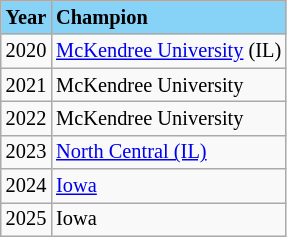<table class="wikitable" style="font-size:85%;">
<tr ! style="background-color: #87D3F8;">
<td><strong>Year</strong></td>
<td><strong>Champion</strong></td>
</tr>
<tr --->
<td>2020</td>
<td><a href='#'>McKendree University</a> (IL)</td>
</tr>
<tr --->
<td>2021</td>
<td>McKendree University</td>
</tr>
<tr --->
<td>2022</td>
<td>McKendree University</td>
</tr>
<tr --->
<td>2023</td>
<td><a href='#'>North Central (IL)</a></td>
</tr>
<tr --->
<td>2024</td>
<td><a href='#'>Iowa</a></td>
</tr>
<tr --->
<td>2025</td>
<td>Iowa</td>
</tr>
</table>
